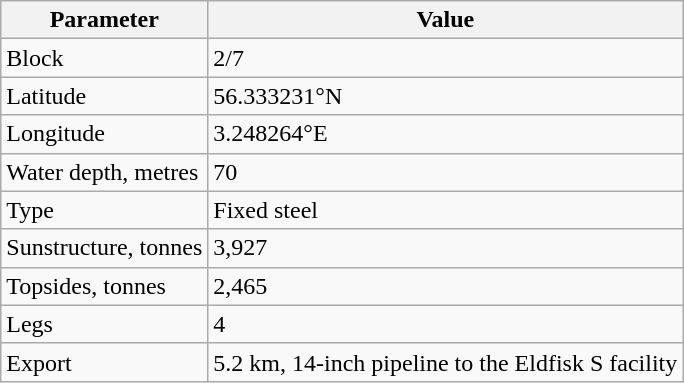<table class="wikitable">
<tr>
<th>Parameter</th>
<th>Value</th>
</tr>
<tr>
<td>Block</td>
<td>2/7</td>
</tr>
<tr>
<td>Latitude</td>
<td>56.333231°N</td>
</tr>
<tr>
<td>Longitude</td>
<td>3.248264°E</td>
</tr>
<tr>
<td>Water depth, metres</td>
<td>70</td>
</tr>
<tr>
<td>Type</td>
<td>Fixed steel</td>
</tr>
<tr>
<td>Sunstructure, tonnes</td>
<td>3,927</td>
</tr>
<tr>
<td>Topsides, tonnes</td>
<td>2,465</td>
</tr>
<tr>
<td>Legs</td>
<td>4</td>
</tr>
<tr>
<td>Export</td>
<td>5.2  km, 14-inch pipeline to the Eldfisk S facility</td>
</tr>
</table>
